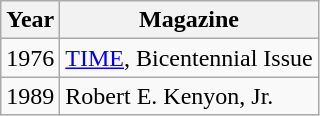<table class="wikitable">
<tr>
<th>Year</th>
<th>Magazine</th>
</tr>
<tr>
<td>1976</td>
<td><a href='#'>TIME</a>, Bicentennial Issue</td>
</tr>
<tr>
<td>1989</td>
<td>Robert E. Kenyon, Jr.</td>
</tr>
</table>
